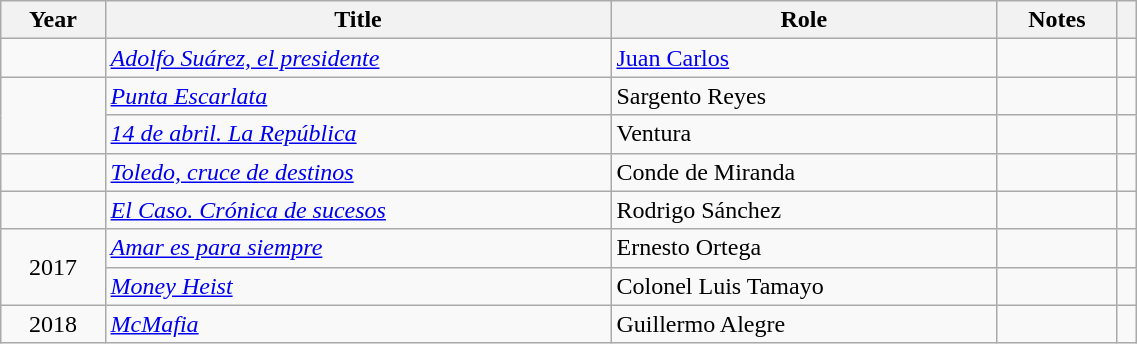<table class="wikitable" width=60% style="font-size:100%; text-align:left;">
<tr>
<th>Year</th>
<th>Title</th>
<th>Role</th>
<th>Notes</th>
<th></th>
</tr>
<tr>
<td></td>
<td><em><a href='#'>Adolfo Suárez, el presidente</a></em></td>
<td><a href='#'>Juan Carlos</a></td>
<td></td>
<td align = "center"></td>
</tr>
<tr>
<td rowspan = "2"></td>
<td><em><a href='#'>Punta Escarlata</a></em></td>
<td>Sargento Reyes</td>
<td></td>
<td align = "center"></td>
</tr>
<tr>
<td><em><a href='#'>14 de abril. La República</a></em></td>
<td>Ventura</td>
<td></td>
<td></td>
</tr>
<tr>
<td></td>
<td><em><a href='#'>Toledo, cruce de destinos</a></em></td>
<td>Conde de Miranda</td>
<td></td>
<td></td>
</tr>
<tr>
<td></td>
<td><em><a href='#'>El Caso. Crónica de sucesos</a></em></td>
<td>Rodrigo Sánchez</td>
<td></td>
<td></td>
</tr>
<tr>
<td align=center rowspan=2>2017</td>
<td><em><a href='#'>Amar es para siempre</a></em></td>
<td>Ernesto Ortega</td>
<td></td>
<td align = "center"></td>
</tr>
<tr>
<td><em><a href='#'>Money Heist</a></em></td>
<td>Colonel Luis Tamayo</td>
<td></td>
<td></td>
</tr>
<tr>
<td align=center>2018</td>
<td><em><a href='#'>McMafia</a></em></td>
<td>Guillermo Alegre</td>
<td></td>
</tr>
</table>
